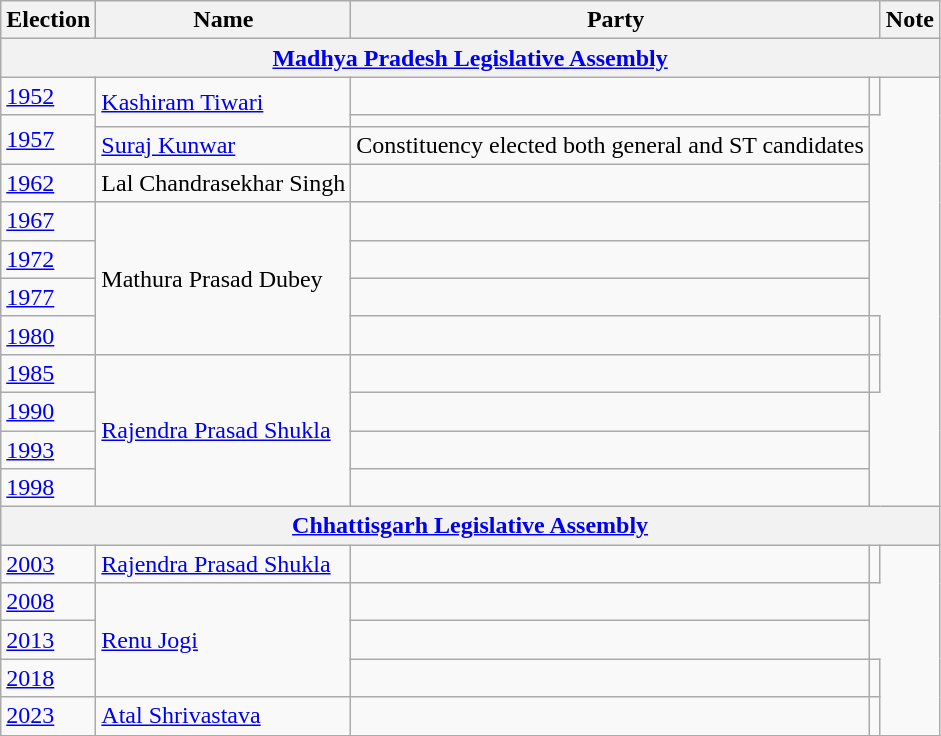<table class="wikitable">
<tr>
<th>Election</th>
<th>Name</th>
<th colspan=2>Party</th>
<th>Note</th>
</tr>
<tr>
<th colspan=5><a href='#'>Madhya Pradesh Legislative Assembly</a></th>
</tr>
<tr>
<td><a href='#'>1952</a></td>
<td rowspan="2"><a href='#'>Kashiram Tiwari</a></td>
<td></td>
<td></td>
</tr>
<tr>
<td rowspan="2"><a href='#'>1957</a></td>
<td></td>
</tr>
<tr>
<td><a href='#'>Suraj Kunwar</a></td>
<td>Constituency elected both general and ST candidates</td>
</tr>
<tr>
<td><a href='#'>1962</a></td>
<td>Lal Chandrasekhar Singh</td>
<td></td>
</tr>
<tr>
<td><a href='#'>1967</a></td>
<td rowspan="4">Mathura Prasad Dubey</td>
<td></td>
</tr>
<tr>
<td><a href='#'>1972</a></td>
<td></td>
</tr>
<tr>
<td><a href='#'>1977</a></td>
<td></td>
</tr>
<tr>
<td><a href='#'>1980</a></td>
<td></td>
<td></td>
</tr>
<tr>
<td><a href='#'>1985</a></td>
<td rowspan="4"><a href='#'>Rajendra Prasad Shukla</a></td>
<td></td>
<td></td>
</tr>
<tr>
<td><a href='#'>1990</a></td>
<td></td>
</tr>
<tr>
<td><a href='#'>1993</a></td>
<td></td>
</tr>
<tr>
<td><a href='#'>1998</a></td>
<td></td>
</tr>
<tr>
<th colspan=5><a href='#'>Chhattisgarh Legislative Assembly</a></th>
</tr>
<tr>
<td><a href='#'>2003</a></td>
<td><a href='#'>Rajendra Prasad Shukla</a></td>
<td></td>
<td></td>
</tr>
<tr>
<td><a href='#'>2008</a></td>
<td rowspan="3"><a href='#'>Renu Jogi</a></td>
<td></td>
</tr>
<tr>
<td><a href='#'>2013</a></td>
<td></td>
</tr>
<tr>
<td><a href='#'>2018</a></td>
<td></td>
<td></td>
</tr>
<tr>
<td><a href='#'>2023</a></td>
<td><a href='#'>Atal Shrivastava</a></td>
<td></td>
<td></td>
</tr>
</table>
